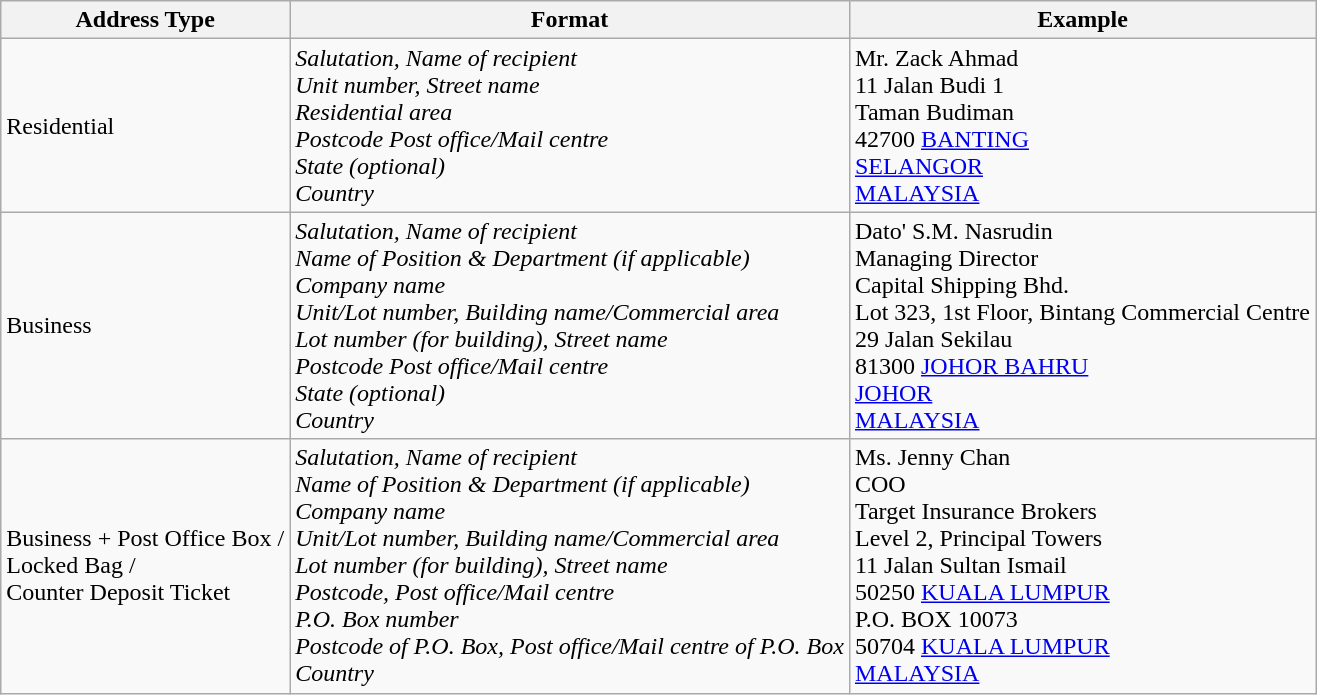<table class="wikitable">
<tr>
<th>Address Type</th>
<th>Format</th>
<th>Example</th>
</tr>
<tr>
<td>Residential</td>
<td><em>Salutation,</em> <em>Name of recipient</em> <br> <em>Unit number,</em> <em>Street name</em> <br> <em>Residential area</em> <br><em>Postcode</em> <em>Post office/Mail centre</em> <br><em>State (optional)</em> <br><em>Country</em></td>
<td>Mr. Zack Ahmad<br>11 Jalan Budi 1<br>Taman Budiman<br>42700 <a href='#'>BANTING</a><br><a href='#'>SELANGOR</a><br><a href='#'>MALAYSIA</a></td>
</tr>
<tr>
<td>Business</td>
<td><em>Salutation,</em> <em>Name of recipient</em> <br><em>Name of Position & Department (if applicable)</em> <br><em>Company name</em> <br><em>Unit/Lot number,</em> <em>Building name/Commercial area</em> <br><em>Lot number (for building),</em> <em>Street name</em> <br><em>Postcode</em> <em>Post office/Mail centre</em> <br><em>State (optional)</em> <br><em>Country</em></td>
<td>Dato' S.M. Nasrudin <br>Managing Director <br>Capital Shipping Bhd. <br>Lot 323, 1st Floor, Bintang Commercial Centre <br>29 Jalan Sekilau <br>81300 <a href='#'>JOHOR BAHRU</a> <br><a href='#'>JOHOR</a> <br><a href='#'>MALAYSIA</a></td>
</tr>
<tr>
<td>Business + Post Office Box /<br>Locked Bag /<br>Counter Deposit Ticket</td>
<td><em>Salutation,</em> <em>Name of recipient</em> <br><em>Name of Position & Department (if applicable)</em> <br><em>Company name</em> <br><em>Unit/Lot number,</em> <em>Building name/Commercial area</em><br><em>Lot number (for building),</em> <em>Street name</em><br><em>Postcode,</em> <em>Post office/Mail centre</em><br><em>P.O. Box number</em><br><em>Postcode of P.O. Box,</em> <em>Post office/Mail centre of P.O. Box</em><br><em>Country</em></td>
<td>Ms. Jenny Chan<br>COO<br>Target Insurance Brokers<br>Level 2, Principal Towers<br>11 Jalan Sultan Ismail<br>50250 <a href='#'>KUALA LUMPUR</a> <br>P.O. BOX 10073<br>50704 <a href='#'>KUALA LUMPUR</a> <br><a href='#'>MALAYSIA</a></td>
</tr>
</table>
